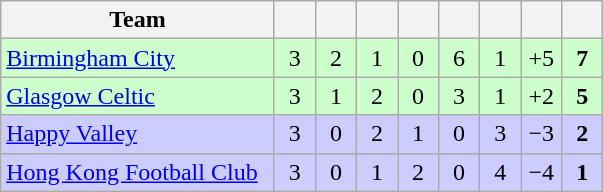<table class="wikitable" style="text-align:center;">
<tr>
<th width=175>Team</th>
<th width=20></th>
<th width=20></th>
<th width=20></th>
<th width=20></th>
<th width=20></th>
<th width=20></th>
<th width=20></th>
<th width=20></th>
</tr>
<tr bgcolor="#ccffcc">
<td align="left"><a href='#'>Birmingham City</a></td>
<td>3</td>
<td>2</td>
<td>1</td>
<td>0</td>
<td>6</td>
<td>1</td>
<td>+5</td>
<td><strong>7</strong></td>
</tr>
<tr bgcolor="#ccffcc">
<td align="left"><a href='#'>Glasgow Celtic</a></td>
<td>3</td>
<td>1</td>
<td>2</td>
<td>0</td>
<td>3</td>
<td>1</td>
<td>+2</td>
<td><strong>5</strong></td>
</tr>
<tr bgcolor="#ccccff">
<td align="left"><a href='#'>Happy Valley</a></td>
<td>3</td>
<td>0</td>
<td>2</td>
<td>1</td>
<td>0</td>
<td>3</td>
<td>−3</td>
<td><strong>2</strong></td>
</tr>
<tr bgcolor="#ccccff">
<td align="left"><a href='#'>Hong Kong Football Club</a></td>
<td>3</td>
<td>0</td>
<td>1</td>
<td>2</td>
<td>0</td>
<td>4</td>
<td>−4</td>
<td><strong>1</strong></td>
</tr>
</table>
